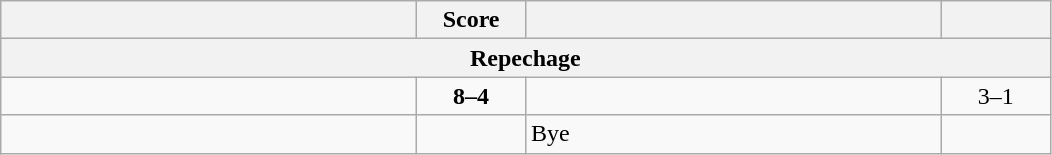<table class="wikitable" style="text-align: left; ">
<tr>
<th align="right" width="270"></th>
<th width="65">Score</th>
<th align="left" width="270"></th>
<th width="65"></th>
</tr>
<tr>
<th colspan=4>Repechage</th>
</tr>
<tr>
<td><strong></strong></td>
<td align="center"><strong>8–4</strong></td>
<td></td>
<td align=center>3–1 <strong></strong></td>
</tr>
<tr>
<td><strong></strong></td>
<td></td>
<td>Bye</td>
<td></td>
</tr>
</table>
